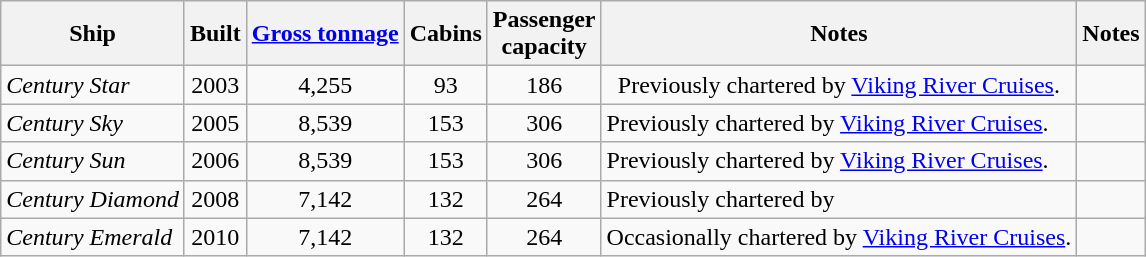<table class="wikitable">
<tr>
<th>Ship</th>
<th>Built</th>
<th><a href='#'>Gross tonnage</a></th>
<th>Cabins</th>
<th>Passenger<br>capacity</th>
<th>Notes</th>
<th>Notes</th>
</tr>
<tr>
<td><em>Century Star</em></td>
<td style="text-align:Center;">2003</td>
<td style="text-align:Center;">4,255</td>
<td style="text-align:Center;">93</td>
<td style="text-align:center;">186</td>
<td style="text-align:center;">Previously chartered by <a href='#'>Viking River Cruises</a>.</td>
<td></td>
</tr>
<tr>
<td><em>Century Sky</em></td>
<td style="text-align:Center;">2005</td>
<td style="text-align:center;">8,539</td>
<td style="text-align:center;">153</td>
<td style="text-align:center;">306</td>
<td>Previously chartered by <a href='#'>Viking River Cruises</a>.</td>
</tr>
<tr>
<td><em>Century Sun</em></td>
<td style="text-align:Center;">2006</td>
<td style="text-align:center;">8,539</td>
<td style="text-align:center;">153</td>
<td style="text-align:center;">306</td>
<td>Previously chartered by <a href='#'>Viking River Cruises</a>.</td>
<td></td>
</tr>
<tr>
<td><em>Century Diamond</em></td>
<td style="text-align:Center;">2008</td>
<td style="text-align:center;">7,142</td>
<td style="text-align:center;">132</td>
<td style="text-align:center;">264</td>
<td>Previously chartered by </td>
<td></td>
</tr>
<tr>
<td><em>Century Emerald</em></td>
<td style="text-align:Center;">2010</td>
<td style="text-align:center;">7,142</td>
<td style="text-align:center;">132</td>
<td style="text-align:center;">264</td>
<td>Occasionally chartered by <a href='#'>Viking River Cruises</a>.</td>
</tr>
</table>
